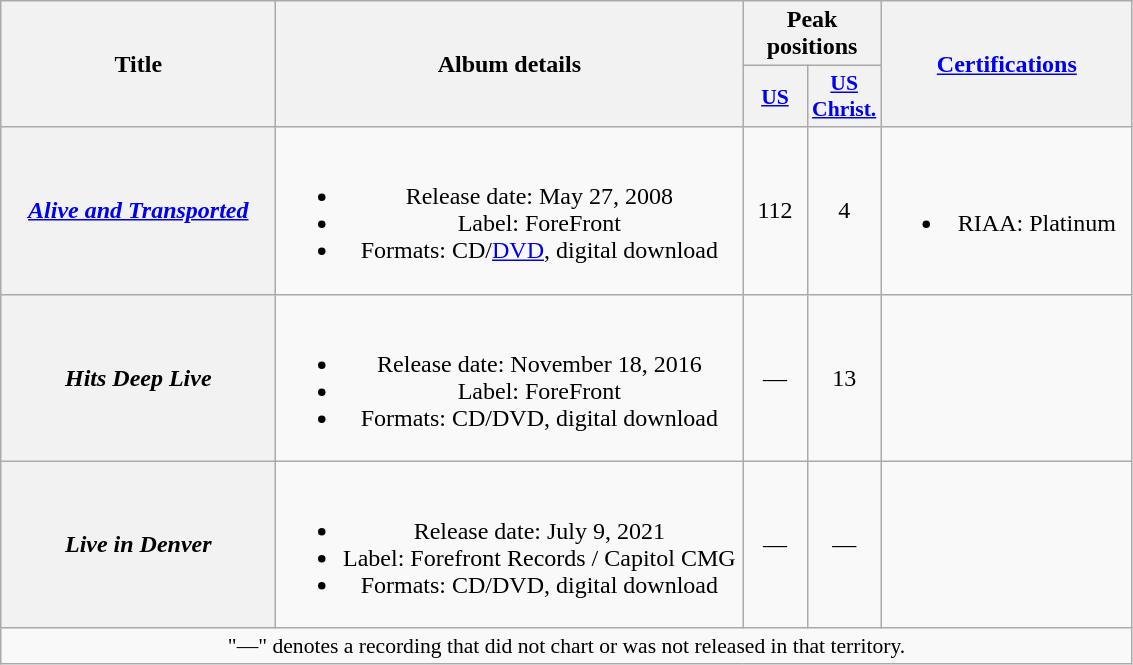<table class="wikitable plainrowheaders" style="text-align:center;">
<tr>
<th scope="col" rowspan="2" style="width:11em;">Title</th>
<th scope="col" rowspan="2" style="width:19em;">Album details</th>
<th scope="col" colspan="2">Peak positions</th>
<th scope="col" rowspan="2" style="width:10em;"><a href='#'>Certifications</a></th>
</tr>
<tr>
<th scope="col" style="width:2.5em;font-size:90%;"><a href='#'>US</a><br></th>
<th scope="col" style="width:2.5em;font-size:90%;"><a href='#'>US Christ.</a><br></th>
</tr>
<tr>
<th scope="row"><em><a href='#'>Alive and Transported</a></em></th>
<td><br><ul><li>Release date: May 27, 2008</li><li>Label: ForeFront</li><li>Formats: CD/<a href='#'>DVD</a>, digital download</li></ul></td>
<td>112</td>
<td>4</td>
<td><br><ul><li>RIAA: Platinum</li></ul></td>
</tr>
<tr>
<th scope="row"><em>Hits Deep Live</em></th>
<td><br><ul><li>Release date: November 18, 2016</li><li>Label: ForeFront</li><li>Formats: CD/DVD, digital download</li></ul></td>
<td>—</td>
<td>13</td>
<td></td>
</tr>
<tr>
<th scope="row"><em>Live in Denver</em></th>
<td><br><ul><li>Release date: July 9, 2021</li><li>Label: Forefront Records / Capitol CMG</li><li>Formats: CD/DVD, digital download</li></ul></td>
<td>—</td>
<td>—</td>
<td></td>
</tr>
<tr>
<td colspan="5" style="font-size:90%">"—" denotes a recording that did not chart or was not released in that territory.</td>
</tr>
</table>
